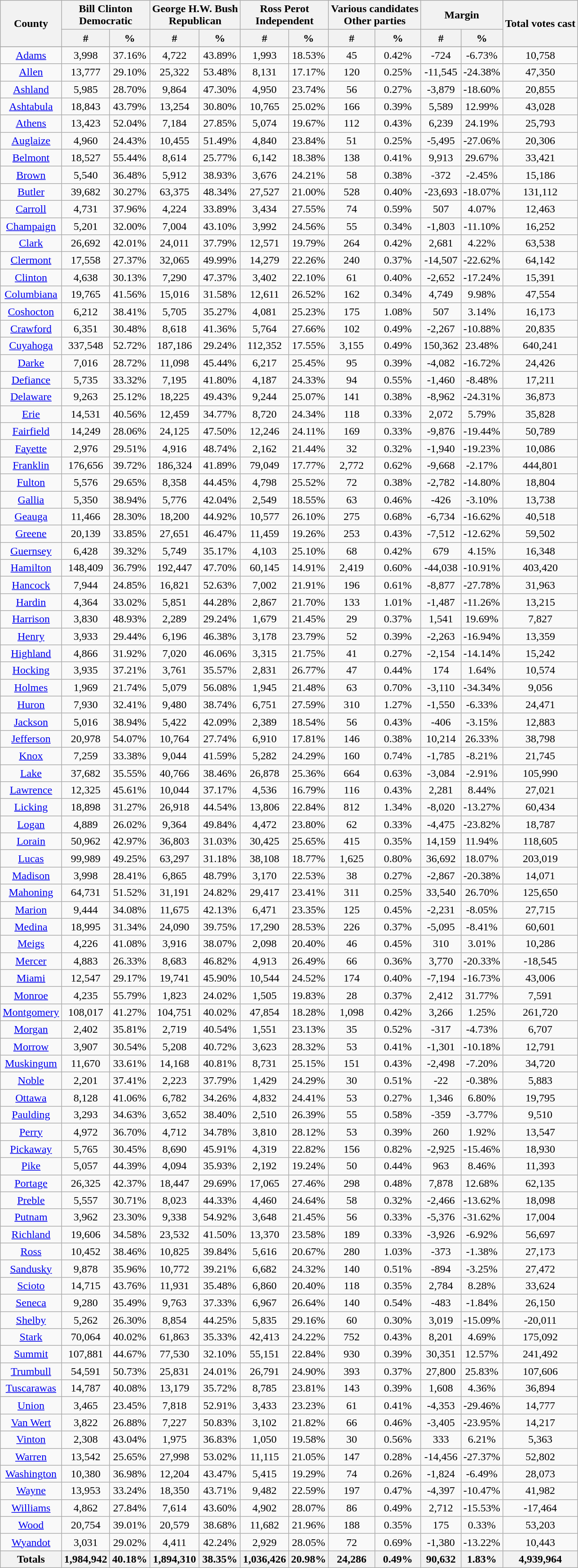<table class="wikitable sortable" style="text-align:center">
<tr>
<th style="text-align:center;" rowspan="2">County</th>
<th style="text-align:center;" colspan="2">Bill Clinton<br>Democratic</th>
<th style="text-align:center;" colspan="2">George H.W. Bush<br>Republican</th>
<th style="text-align:center;" colspan="2">Ross Perot<br>Independent</th>
<th style="text-align:center;" colspan="2">Various candidates<br>Other parties</th>
<th style="text-align:center;" colspan="2">Margin</th>
<th style="text-align:center;" rowspan="2">Total votes cast</th>
</tr>
<tr>
<th style="text-align:center;" data-sort-type="number">#</th>
<th style="text-align:center;" data-sort-type="number">%</th>
<th style="text-align:center;" data-sort-type="number">#</th>
<th style="text-align:center;" data-sort-type="number">%</th>
<th style="text-align:center;" data-sort-type="number">#</th>
<th style="text-align:center;" data-sort-type="number">%</th>
<th style="text-align:center;" data-sort-type="number">#</th>
<th style="text-align:center;" data-sort-type="number">%</th>
<th style="text-align:center;" data-sort-type="number">#</th>
<th style="text-align:center;" data-sort-type="number">%</th>
</tr>
<tr style="text-align:center;">
</tr>
<tr style="text-align:center;">
<td><a href='#'>Adams</a></td>
<td>3,998</td>
<td>37.16%</td>
<td>4,722</td>
<td>43.89%</td>
<td>1,993</td>
<td>18.53%</td>
<td>45</td>
<td>0.42%</td>
<td>-724</td>
<td>-6.73%</td>
<td>10,758</td>
</tr>
<tr style="text-align:center;">
<td><a href='#'>Allen</a></td>
<td>13,777</td>
<td>29.10%</td>
<td>25,322</td>
<td>53.48%</td>
<td>8,131</td>
<td>17.17%</td>
<td>120</td>
<td>0.25%</td>
<td>-11,545</td>
<td>-24.38%</td>
<td>47,350</td>
</tr>
<tr style="text-align:center;">
<td><a href='#'>Ashland</a></td>
<td>5,985</td>
<td>28.70%</td>
<td>9,864</td>
<td>47.30%</td>
<td>4,950</td>
<td>23.74%</td>
<td>56</td>
<td>0.27%</td>
<td>-3,879</td>
<td>-18.60%</td>
<td>20,855</td>
</tr>
<tr style="text-align:center;">
<td><a href='#'>Ashtabula</a></td>
<td>18,843</td>
<td>43.79%</td>
<td>13,254</td>
<td>30.80%</td>
<td>10,765</td>
<td>25.02%</td>
<td>166</td>
<td>0.39%</td>
<td>5,589</td>
<td>12.99%</td>
<td>43,028</td>
</tr>
<tr style="text-align:center;">
<td><a href='#'>Athens</a></td>
<td>13,423</td>
<td>52.04%</td>
<td>7,184</td>
<td>27.85%</td>
<td>5,074</td>
<td>19.67%</td>
<td>112</td>
<td>0.43%</td>
<td>6,239</td>
<td>24.19%</td>
<td>25,793</td>
</tr>
<tr style="text-align:center;">
<td><a href='#'>Auglaize</a></td>
<td>4,960</td>
<td>24.43%</td>
<td>10,455</td>
<td>51.49%</td>
<td>4,840</td>
<td>23.84%</td>
<td>51</td>
<td>0.25%</td>
<td>-5,495</td>
<td>-27.06%</td>
<td>20,306</td>
</tr>
<tr style="text-align:center;">
<td><a href='#'>Belmont</a></td>
<td>18,527</td>
<td>55.44%</td>
<td>8,614</td>
<td>25.77%</td>
<td>6,142</td>
<td>18.38%</td>
<td>138</td>
<td>0.41%</td>
<td>9,913</td>
<td>29.67%</td>
<td>33,421</td>
</tr>
<tr style="text-align:center;">
<td><a href='#'>Brown</a></td>
<td>5,540</td>
<td>36.48%</td>
<td>5,912</td>
<td>38.93%</td>
<td>3,676</td>
<td>24.21%</td>
<td>58</td>
<td>0.38%</td>
<td>-372</td>
<td>-2.45%</td>
<td>15,186</td>
</tr>
<tr style="text-align:center;">
<td><a href='#'>Butler</a></td>
<td>39,682</td>
<td>30.27%</td>
<td>63,375</td>
<td>48.34%</td>
<td>27,527</td>
<td>21.00%</td>
<td>528</td>
<td>0.40%</td>
<td>-23,693</td>
<td>-18.07%</td>
<td>131,112</td>
</tr>
<tr style="text-align:center;">
<td><a href='#'>Carroll</a></td>
<td>4,731</td>
<td>37.96%</td>
<td>4,224</td>
<td>33.89%</td>
<td>3,434</td>
<td>27.55%</td>
<td>74</td>
<td>0.59%</td>
<td>507</td>
<td>4.07%</td>
<td>12,463</td>
</tr>
<tr style="text-align:center;">
<td><a href='#'>Champaign</a></td>
<td>5,201</td>
<td>32.00%</td>
<td>7,004</td>
<td>43.10%</td>
<td>3,992</td>
<td>24.56%</td>
<td>55</td>
<td>0.34%</td>
<td>-1,803</td>
<td>-11.10%</td>
<td>16,252</td>
</tr>
<tr style="text-align:center;">
<td><a href='#'>Clark</a></td>
<td>26,692</td>
<td>42.01%</td>
<td>24,011</td>
<td>37.79%</td>
<td>12,571</td>
<td>19.79%</td>
<td>264</td>
<td>0.42%</td>
<td>2,681</td>
<td>4.22%</td>
<td>63,538</td>
</tr>
<tr style="text-align:center;">
<td><a href='#'>Clermont</a></td>
<td>17,558</td>
<td>27.37%</td>
<td>32,065</td>
<td>49.99%</td>
<td>14,279</td>
<td>22.26%</td>
<td>240</td>
<td>0.37%</td>
<td>-14,507</td>
<td>-22.62%</td>
<td>64,142</td>
</tr>
<tr style="text-align:center;">
<td><a href='#'>Clinton</a></td>
<td>4,638</td>
<td>30.13%</td>
<td>7,290</td>
<td>47.37%</td>
<td>3,402</td>
<td>22.10%</td>
<td>61</td>
<td>0.40%</td>
<td>-2,652</td>
<td>-17.24%</td>
<td>15,391</td>
</tr>
<tr style="text-align:center;">
<td><a href='#'>Columbiana</a></td>
<td>19,765</td>
<td>41.56%</td>
<td>15,016</td>
<td>31.58%</td>
<td>12,611</td>
<td>26.52%</td>
<td>162</td>
<td>0.34%</td>
<td>4,749</td>
<td>9.98%</td>
<td>47,554</td>
</tr>
<tr style="text-align:center;">
<td><a href='#'>Coshocton</a></td>
<td>6,212</td>
<td>38.41%</td>
<td>5,705</td>
<td>35.27%</td>
<td>4,081</td>
<td>25.23%</td>
<td>175</td>
<td>1.08%</td>
<td>507</td>
<td>3.14%</td>
<td>16,173</td>
</tr>
<tr style="text-align:center;">
<td><a href='#'>Crawford</a></td>
<td>6,351</td>
<td>30.48%</td>
<td>8,618</td>
<td>41.36%</td>
<td>5,764</td>
<td>27.66%</td>
<td>102</td>
<td>0.49%</td>
<td>-2,267</td>
<td>-10.88%</td>
<td>20,835</td>
</tr>
<tr style="text-align:center;">
<td><a href='#'>Cuyahoga</a></td>
<td>337,548</td>
<td>52.72%</td>
<td>187,186</td>
<td>29.24%</td>
<td>112,352</td>
<td>17.55%</td>
<td>3,155</td>
<td>0.49%</td>
<td>150,362</td>
<td>23.48%</td>
<td>640,241</td>
</tr>
<tr style="text-align:center;">
<td><a href='#'>Darke</a></td>
<td>7,016</td>
<td>28.72%</td>
<td>11,098</td>
<td>45.44%</td>
<td>6,217</td>
<td>25.45%</td>
<td>95</td>
<td>0.39%</td>
<td>-4,082</td>
<td>-16.72%</td>
<td>24,426</td>
</tr>
<tr style="text-align:center;">
<td><a href='#'>Defiance</a></td>
<td>5,735</td>
<td>33.32%</td>
<td>7,195</td>
<td>41.80%</td>
<td>4,187</td>
<td>24.33%</td>
<td>94</td>
<td>0.55%</td>
<td>-1,460</td>
<td>-8.48%</td>
<td>17,211</td>
</tr>
<tr style="text-align:center;">
<td><a href='#'>Delaware</a></td>
<td>9,263</td>
<td>25.12%</td>
<td>18,225</td>
<td>49.43%</td>
<td>9,244</td>
<td>25.07%</td>
<td>141</td>
<td>0.38%</td>
<td>-8,962</td>
<td>-24.31%</td>
<td>36,873</td>
</tr>
<tr style="text-align:center;">
<td><a href='#'>Erie</a></td>
<td>14,531</td>
<td>40.56%</td>
<td>12,459</td>
<td>34.77%</td>
<td>8,720</td>
<td>24.34%</td>
<td>118</td>
<td>0.33%</td>
<td>2,072</td>
<td>5.79%</td>
<td>35,828</td>
</tr>
<tr style="text-align:center;">
<td><a href='#'>Fairfield</a></td>
<td>14,249</td>
<td>28.06%</td>
<td>24,125</td>
<td>47.50%</td>
<td>12,246</td>
<td>24.11%</td>
<td>169</td>
<td>0.33%</td>
<td>-9,876</td>
<td>-19.44%</td>
<td>50,789</td>
</tr>
<tr style="text-align:center;">
<td><a href='#'>Fayette</a></td>
<td>2,976</td>
<td>29.51%</td>
<td>4,916</td>
<td>48.74%</td>
<td>2,162</td>
<td>21.44%</td>
<td>32</td>
<td>0.32%</td>
<td>-1,940</td>
<td>-19.23%</td>
<td>10,086</td>
</tr>
<tr style="text-align:center;">
<td><a href='#'>Franklin</a></td>
<td>176,656</td>
<td>39.72%</td>
<td>186,324</td>
<td>41.89%</td>
<td>79,049</td>
<td>17.77%</td>
<td>2,772</td>
<td>0.62%</td>
<td>-9,668</td>
<td>-2.17%</td>
<td>444,801</td>
</tr>
<tr style="text-align:center;">
<td><a href='#'>Fulton</a></td>
<td>5,576</td>
<td>29.65%</td>
<td>8,358</td>
<td>44.45%</td>
<td>4,798</td>
<td>25.52%</td>
<td>72</td>
<td>0.38%</td>
<td>-2,782</td>
<td>-14.80%</td>
<td>18,804</td>
</tr>
<tr style="text-align:center;">
<td><a href='#'>Gallia</a></td>
<td>5,350</td>
<td>38.94%</td>
<td>5,776</td>
<td>42.04%</td>
<td>2,549</td>
<td>18.55%</td>
<td>63</td>
<td>0.46%</td>
<td>-426</td>
<td>-3.10%</td>
<td>13,738</td>
</tr>
<tr style="text-align:center;">
<td><a href='#'>Geauga</a></td>
<td>11,466</td>
<td>28.30%</td>
<td>18,200</td>
<td>44.92%</td>
<td>10,577</td>
<td>26.10%</td>
<td>275</td>
<td>0.68%</td>
<td>-6,734</td>
<td>-16.62%</td>
<td>40,518</td>
</tr>
<tr style="text-align:center;">
<td><a href='#'>Greene</a></td>
<td>20,139</td>
<td>33.85%</td>
<td>27,651</td>
<td>46.47%</td>
<td>11,459</td>
<td>19.26%</td>
<td>253</td>
<td>0.43%</td>
<td>-7,512</td>
<td>-12.62%</td>
<td>59,502</td>
</tr>
<tr style="text-align:center;">
<td><a href='#'>Guernsey</a></td>
<td>6,428</td>
<td>39.32%</td>
<td>5,749</td>
<td>35.17%</td>
<td>4,103</td>
<td>25.10%</td>
<td>68</td>
<td>0.42%</td>
<td>679</td>
<td>4.15%</td>
<td>16,348</td>
</tr>
<tr style="text-align:center;">
<td><a href='#'>Hamilton</a></td>
<td>148,409</td>
<td>36.79%</td>
<td>192,447</td>
<td>47.70%</td>
<td>60,145</td>
<td>14.91%</td>
<td>2,419</td>
<td>0.60%</td>
<td>-44,038</td>
<td>-10.91%</td>
<td>403,420</td>
</tr>
<tr style="text-align:center;">
<td><a href='#'>Hancock</a></td>
<td>7,944</td>
<td>24.85%</td>
<td>16,821</td>
<td>52.63%</td>
<td>7,002</td>
<td>21.91%</td>
<td>196</td>
<td>0.61%</td>
<td>-8,877</td>
<td>-27.78%</td>
<td>31,963</td>
</tr>
<tr style="text-align:center;">
<td><a href='#'>Hardin</a></td>
<td>4,364</td>
<td>33.02%</td>
<td>5,851</td>
<td>44.28%</td>
<td>2,867</td>
<td>21.70%</td>
<td>133</td>
<td>1.01%</td>
<td>-1,487</td>
<td>-11.26%</td>
<td>13,215</td>
</tr>
<tr style="text-align:center;">
<td><a href='#'>Harrison</a></td>
<td>3,830</td>
<td>48.93%</td>
<td>2,289</td>
<td>29.24%</td>
<td>1,679</td>
<td>21.45%</td>
<td>29</td>
<td>0.37%</td>
<td>1,541</td>
<td>19.69%</td>
<td>7,827</td>
</tr>
<tr style="text-align:center;">
<td><a href='#'>Henry</a></td>
<td>3,933</td>
<td>29.44%</td>
<td>6,196</td>
<td>46.38%</td>
<td>3,178</td>
<td>23.79%</td>
<td>52</td>
<td>0.39%</td>
<td>-2,263</td>
<td>-16.94%</td>
<td>13,359</td>
</tr>
<tr style="text-align:center;">
<td><a href='#'>Highland</a></td>
<td>4,866</td>
<td>31.92%</td>
<td>7,020</td>
<td>46.06%</td>
<td>3,315</td>
<td>21.75%</td>
<td>41</td>
<td>0.27%</td>
<td>-2,154</td>
<td>-14.14%</td>
<td>15,242</td>
</tr>
<tr style="text-align:center;">
<td><a href='#'>Hocking</a></td>
<td>3,935</td>
<td>37.21%</td>
<td>3,761</td>
<td>35.57%</td>
<td>2,831</td>
<td>26.77%</td>
<td>47</td>
<td>0.44%</td>
<td>174</td>
<td>1.64%</td>
<td>10,574</td>
</tr>
<tr style="text-align:center;">
<td><a href='#'>Holmes</a></td>
<td>1,969</td>
<td>21.74%</td>
<td>5,079</td>
<td>56.08%</td>
<td>1,945</td>
<td>21.48%</td>
<td>63</td>
<td>0.70%</td>
<td>-3,110</td>
<td>-34.34%</td>
<td>9,056</td>
</tr>
<tr style="text-align:center;">
<td><a href='#'>Huron</a></td>
<td>7,930</td>
<td>32.41%</td>
<td>9,480</td>
<td>38.74%</td>
<td>6,751</td>
<td>27.59%</td>
<td>310</td>
<td>1.27%</td>
<td>-1,550</td>
<td>-6.33%</td>
<td>24,471</td>
</tr>
<tr style="text-align:center;">
<td><a href='#'>Jackson</a></td>
<td>5,016</td>
<td>38.94%</td>
<td>5,422</td>
<td>42.09%</td>
<td>2,389</td>
<td>18.54%</td>
<td>56</td>
<td>0.43%</td>
<td>-406</td>
<td>-3.15%</td>
<td>12,883</td>
</tr>
<tr style="text-align:center;">
<td><a href='#'>Jefferson</a></td>
<td>20,978</td>
<td>54.07%</td>
<td>10,764</td>
<td>27.74%</td>
<td>6,910</td>
<td>17.81%</td>
<td>146</td>
<td>0.38%</td>
<td>10,214</td>
<td>26.33%</td>
<td>38,798</td>
</tr>
<tr style="text-align:center;">
<td><a href='#'>Knox</a></td>
<td>7,259</td>
<td>33.38%</td>
<td>9,044</td>
<td>41.59%</td>
<td>5,282</td>
<td>24.29%</td>
<td>160</td>
<td>0.74%</td>
<td>-1,785</td>
<td>-8.21%</td>
<td>21,745</td>
</tr>
<tr style="text-align:center;">
<td><a href='#'>Lake</a></td>
<td>37,682</td>
<td>35.55%</td>
<td>40,766</td>
<td>38.46%</td>
<td>26,878</td>
<td>25.36%</td>
<td>664</td>
<td>0.63%</td>
<td>-3,084</td>
<td>-2.91%</td>
<td>105,990</td>
</tr>
<tr style="text-align:center;">
<td><a href='#'>Lawrence</a></td>
<td>12,325</td>
<td>45.61%</td>
<td>10,044</td>
<td>37.17%</td>
<td>4,536</td>
<td>16.79%</td>
<td>116</td>
<td>0.43%</td>
<td>2,281</td>
<td>8.44%</td>
<td>27,021</td>
</tr>
<tr style="text-align:center;">
<td><a href='#'>Licking</a></td>
<td>18,898</td>
<td>31.27%</td>
<td>26,918</td>
<td>44.54%</td>
<td>13,806</td>
<td>22.84%</td>
<td>812</td>
<td>1.34%</td>
<td>-8,020</td>
<td>-13.27%</td>
<td>60,434</td>
</tr>
<tr style="text-align:center;">
<td><a href='#'>Logan</a></td>
<td>4,889</td>
<td>26.02%</td>
<td>9,364</td>
<td>49.84%</td>
<td>4,472</td>
<td>23.80%</td>
<td>62</td>
<td>0.33%</td>
<td>-4,475</td>
<td>-23.82%</td>
<td>18,787</td>
</tr>
<tr style="text-align:center;">
<td><a href='#'>Lorain</a></td>
<td>50,962</td>
<td>42.97%</td>
<td>36,803</td>
<td>31.03%</td>
<td>30,425</td>
<td>25.65%</td>
<td>415</td>
<td>0.35%</td>
<td>14,159</td>
<td>11.94%</td>
<td>118,605</td>
</tr>
<tr style="text-align:center;">
<td><a href='#'>Lucas</a></td>
<td>99,989</td>
<td>49.25%</td>
<td>63,297</td>
<td>31.18%</td>
<td>38,108</td>
<td>18.77%</td>
<td>1,625</td>
<td>0.80%</td>
<td>36,692</td>
<td>18.07%</td>
<td>203,019</td>
</tr>
<tr style="text-align:center;">
<td><a href='#'>Madison</a></td>
<td>3,998</td>
<td>28.41%</td>
<td>6,865</td>
<td>48.79%</td>
<td>3,170</td>
<td>22.53%</td>
<td>38</td>
<td>0.27%</td>
<td>-2,867</td>
<td>-20.38%</td>
<td>14,071</td>
</tr>
<tr style="text-align:center;">
<td><a href='#'>Mahoning</a></td>
<td>64,731</td>
<td>51.52%</td>
<td>31,191</td>
<td>24.82%</td>
<td>29,417</td>
<td>23.41%</td>
<td>311</td>
<td>0.25%</td>
<td>33,540</td>
<td>26.70%</td>
<td>125,650</td>
</tr>
<tr style="text-align:center;">
<td><a href='#'>Marion</a></td>
<td>9,444</td>
<td>34.08%</td>
<td>11,675</td>
<td>42.13%</td>
<td>6,471</td>
<td>23.35%</td>
<td>125</td>
<td>0.45%</td>
<td>-2,231</td>
<td>-8.05%</td>
<td>27,715</td>
</tr>
<tr style="text-align:center;">
<td><a href='#'>Medina</a></td>
<td>18,995</td>
<td>31.34%</td>
<td>24,090</td>
<td>39.75%</td>
<td>17,290</td>
<td>28.53%</td>
<td>226</td>
<td>0.37%</td>
<td>-5,095</td>
<td>-8.41%</td>
<td>60,601</td>
</tr>
<tr style="text-align:center;">
<td><a href='#'>Meigs</a></td>
<td>4,226</td>
<td>41.08%</td>
<td>3,916</td>
<td>38.07%</td>
<td>2,098</td>
<td>20.40%</td>
<td>46</td>
<td>0.45%</td>
<td>310</td>
<td>3.01%</td>
<td>10,286</td>
</tr>
<tr style="text-align:center;">
<td><a href='#'>Mercer</a></td>
<td>4,883</td>
<td>26.33%</td>
<td>8,683</td>
<td>46.82%</td>
<td>4,913</td>
<td>26.49%</td>
<td>66</td>
<td>0.36%</td>
<td>3,770</td>
<td>-20.33%</td>
<td>-18,545</td>
</tr>
<tr style="text-align:center;">
<td><a href='#'>Miami</a></td>
<td>12,547</td>
<td>29.17%</td>
<td>19,741</td>
<td>45.90%</td>
<td>10,544</td>
<td>24.52%</td>
<td>174</td>
<td>0.40%</td>
<td>-7,194</td>
<td>-16.73%</td>
<td>43,006</td>
</tr>
<tr style="text-align:center;">
<td><a href='#'>Monroe</a></td>
<td>4,235</td>
<td>55.79%</td>
<td>1,823</td>
<td>24.02%</td>
<td>1,505</td>
<td>19.83%</td>
<td>28</td>
<td>0.37%</td>
<td>2,412</td>
<td>31.77%</td>
<td>7,591</td>
</tr>
<tr style="text-align:center;">
<td><a href='#'>Montgomery</a></td>
<td>108,017</td>
<td>41.27%</td>
<td>104,751</td>
<td>40.02%</td>
<td>47,854</td>
<td>18.28%</td>
<td>1,098</td>
<td>0.42%</td>
<td>3,266</td>
<td>1.25%</td>
<td>261,720</td>
</tr>
<tr style="text-align:center;">
<td><a href='#'>Morgan</a></td>
<td>2,402</td>
<td>35.81%</td>
<td>2,719</td>
<td>40.54%</td>
<td>1,551</td>
<td>23.13%</td>
<td>35</td>
<td>0.52%</td>
<td>-317</td>
<td>-4.73%</td>
<td>6,707</td>
</tr>
<tr style="text-align:center;">
<td><a href='#'>Morrow</a></td>
<td>3,907</td>
<td>30.54%</td>
<td>5,208</td>
<td>40.72%</td>
<td>3,623</td>
<td>28.32%</td>
<td>53</td>
<td>0.41%</td>
<td>-1,301</td>
<td>-10.18%</td>
<td>12,791</td>
</tr>
<tr style="text-align:center;">
<td><a href='#'>Muskingum</a></td>
<td>11,670</td>
<td>33.61%</td>
<td>14,168</td>
<td>40.81%</td>
<td>8,731</td>
<td>25.15%</td>
<td>151</td>
<td>0.43%</td>
<td>-2,498</td>
<td>-7.20%</td>
<td>34,720</td>
</tr>
<tr style="text-align:center;">
<td><a href='#'>Noble</a></td>
<td>2,201</td>
<td>37.41%</td>
<td>2,223</td>
<td>37.79%</td>
<td>1,429</td>
<td>24.29%</td>
<td>30</td>
<td>0.51%</td>
<td>-22</td>
<td>-0.38%</td>
<td>5,883</td>
</tr>
<tr style="text-align:center;">
<td><a href='#'>Ottawa</a></td>
<td>8,128</td>
<td>41.06%</td>
<td>6,782</td>
<td>34.26%</td>
<td>4,832</td>
<td>24.41%</td>
<td>53</td>
<td>0.27%</td>
<td>1,346</td>
<td>6.80%</td>
<td>19,795</td>
</tr>
<tr style="text-align:center;">
<td><a href='#'>Paulding</a></td>
<td>3,293</td>
<td>34.63%</td>
<td>3,652</td>
<td>38.40%</td>
<td>2,510</td>
<td>26.39%</td>
<td>55</td>
<td>0.58%</td>
<td>-359</td>
<td>-3.77%</td>
<td>9,510</td>
</tr>
<tr style="text-align:center;">
<td><a href='#'>Perry</a></td>
<td>4,972</td>
<td>36.70%</td>
<td>4,712</td>
<td>34.78%</td>
<td>3,810</td>
<td>28.12%</td>
<td>53</td>
<td>0.39%</td>
<td>260</td>
<td>1.92%</td>
<td>13,547</td>
</tr>
<tr style="text-align:center;">
<td><a href='#'>Pickaway</a></td>
<td>5,765</td>
<td>30.45%</td>
<td>8,690</td>
<td>45.91%</td>
<td>4,319</td>
<td>22.82%</td>
<td>156</td>
<td>0.82%</td>
<td>-2,925</td>
<td>-15.46%</td>
<td>18,930</td>
</tr>
<tr style="text-align:center;">
<td><a href='#'>Pike</a></td>
<td>5,057</td>
<td>44.39%</td>
<td>4,094</td>
<td>35.93%</td>
<td>2,192</td>
<td>19.24%</td>
<td>50</td>
<td>0.44%</td>
<td>963</td>
<td>8.46%</td>
<td>11,393</td>
</tr>
<tr style="text-align:center;">
<td><a href='#'>Portage</a></td>
<td>26,325</td>
<td>42.37%</td>
<td>18,447</td>
<td>29.69%</td>
<td>17,065</td>
<td>27.46%</td>
<td>298</td>
<td>0.48%</td>
<td>7,878</td>
<td>12.68%</td>
<td>62,135</td>
</tr>
<tr style="text-align:center;">
<td><a href='#'>Preble</a></td>
<td>5,557</td>
<td>30.71%</td>
<td>8,023</td>
<td>44.33%</td>
<td>4,460</td>
<td>24.64%</td>
<td>58</td>
<td>0.32%</td>
<td>-2,466</td>
<td>-13.62%</td>
<td>18,098</td>
</tr>
<tr style="text-align:center;">
<td><a href='#'>Putnam</a></td>
<td>3,962</td>
<td>23.30%</td>
<td>9,338</td>
<td>54.92%</td>
<td>3,648</td>
<td>21.45%</td>
<td>56</td>
<td>0.33%</td>
<td>-5,376</td>
<td>-31.62%</td>
<td>17,004</td>
</tr>
<tr style="text-align:center;">
<td><a href='#'>Richland</a></td>
<td>19,606</td>
<td>34.58%</td>
<td>23,532</td>
<td>41.50%</td>
<td>13,370</td>
<td>23.58%</td>
<td>189</td>
<td>0.33%</td>
<td>-3,926</td>
<td>-6.92%</td>
<td>56,697</td>
</tr>
<tr style="text-align:center;">
<td><a href='#'>Ross</a></td>
<td>10,452</td>
<td>38.46%</td>
<td>10,825</td>
<td>39.84%</td>
<td>5,616</td>
<td>20.67%</td>
<td>280</td>
<td>1.03%</td>
<td>-373</td>
<td>-1.38%</td>
<td>27,173</td>
</tr>
<tr style="text-align:center;">
<td><a href='#'>Sandusky</a></td>
<td>9,878</td>
<td>35.96%</td>
<td>10,772</td>
<td>39.21%</td>
<td>6,682</td>
<td>24.32%</td>
<td>140</td>
<td>0.51%</td>
<td>-894</td>
<td>-3.25%</td>
<td>27,472</td>
</tr>
<tr style="text-align:center;">
<td><a href='#'>Scioto</a></td>
<td>14,715</td>
<td>43.76%</td>
<td>11,931</td>
<td>35.48%</td>
<td>6,860</td>
<td>20.40%</td>
<td>118</td>
<td>0.35%</td>
<td>2,784</td>
<td>8.28%</td>
<td>33,624</td>
</tr>
<tr style="text-align:center;">
<td><a href='#'>Seneca</a></td>
<td>9,280</td>
<td>35.49%</td>
<td>9,763</td>
<td>37.33%</td>
<td>6,967</td>
<td>26.64%</td>
<td>140</td>
<td>0.54%</td>
<td>-483</td>
<td>-1.84%</td>
<td>26,150</td>
</tr>
<tr style="text-align:center;">
<td><a href='#'>Shelby</a></td>
<td>5,262</td>
<td>26.30%</td>
<td>8,854</td>
<td>44.25%</td>
<td>5,835</td>
<td>29.16%</td>
<td>60</td>
<td>0.30%</td>
<td>3,019</td>
<td>-15.09%</td>
<td>-20,011</td>
</tr>
<tr style="text-align:center;">
<td><a href='#'>Stark</a></td>
<td>70,064</td>
<td>40.02%</td>
<td>61,863</td>
<td>35.33%</td>
<td>42,413</td>
<td>24.22%</td>
<td>752</td>
<td>0.43%</td>
<td>8,201</td>
<td>4.69%</td>
<td>175,092</td>
</tr>
<tr style="text-align:center;">
<td><a href='#'>Summit</a></td>
<td>107,881</td>
<td>44.67%</td>
<td>77,530</td>
<td>32.10%</td>
<td>55,151</td>
<td>22.84%</td>
<td>930</td>
<td>0.39%</td>
<td>30,351</td>
<td>12.57%</td>
<td>241,492</td>
</tr>
<tr style="text-align:center;">
<td><a href='#'>Trumbull</a></td>
<td>54,591</td>
<td>50.73%</td>
<td>25,831</td>
<td>24.01%</td>
<td>26,791</td>
<td>24.90%</td>
<td>393</td>
<td>0.37%</td>
<td>27,800</td>
<td>25.83%</td>
<td>107,606</td>
</tr>
<tr style="text-align:center;">
<td><a href='#'>Tuscarawas</a></td>
<td>14,787</td>
<td>40.08%</td>
<td>13,179</td>
<td>35.72%</td>
<td>8,785</td>
<td>23.81%</td>
<td>143</td>
<td>0.39%</td>
<td>1,608</td>
<td>4.36%</td>
<td>36,894</td>
</tr>
<tr style="text-align:center;">
<td><a href='#'>Union</a></td>
<td>3,465</td>
<td>23.45%</td>
<td>7,818</td>
<td>52.91%</td>
<td>3,433</td>
<td>23.23%</td>
<td>61</td>
<td>0.41%</td>
<td>-4,353</td>
<td>-29.46%</td>
<td>14,777</td>
</tr>
<tr style="text-align:center;">
<td><a href='#'>Van Wert</a></td>
<td>3,822</td>
<td>26.88%</td>
<td>7,227</td>
<td>50.83%</td>
<td>3,102</td>
<td>21.82%</td>
<td>66</td>
<td>0.46%</td>
<td>-3,405</td>
<td>-23.95%</td>
<td>14,217</td>
</tr>
<tr style="text-align:center;">
<td><a href='#'>Vinton</a></td>
<td>2,308</td>
<td>43.04%</td>
<td>1,975</td>
<td>36.83%</td>
<td>1,050</td>
<td>19.58%</td>
<td>30</td>
<td>0.56%</td>
<td>333</td>
<td>6.21%</td>
<td>5,363</td>
</tr>
<tr style="text-align:center;">
<td><a href='#'>Warren</a></td>
<td>13,542</td>
<td>25.65%</td>
<td>27,998</td>
<td>53.02%</td>
<td>11,115</td>
<td>21.05%</td>
<td>147</td>
<td>0.28%</td>
<td>-14,456</td>
<td>-27.37%</td>
<td>52,802</td>
</tr>
<tr style="text-align:center;">
<td><a href='#'>Washington</a></td>
<td>10,380</td>
<td>36.98%</td>
<td>12,204</td>
<td>43.47%</td>
<td>5,415</td>
<td>19.29%</td>
<td>74</td>
<td>0.26%</td>
<td>-1,824</td>
<td>-6.49%</td>
<td>28,073</td>
</tr>
<tr style="text-align:center;">
<td><a href='#'>Wayne</a></td>
<td>13,953</td>
<td>33.24%</td>
<td>18,350</td>
<td>43.71%</td>
<td>9,482</td>
<td>22.59%</td>
<td>197</td>
<td>0.47%</td>
<td>-4,397</td>
<td>-10.47%</td>
<td>41,982</td>
</tr>
<tr style="text-align:center;">
<td><a href='#'>Williams</a></td>
<td>4,862</td>
<td>27.84%</td>
<td>7,614</td>
<td>43.60%</td>
<td>4,902</td>
<td>28.07%</td>
<td>86</td>
<td>0.49%</td>
<td>2,712</td>
<td>-15.53%</td>
<td>-17,464</td>
</tr>
<tr style="text-align:center;">
<td><a href='#'>Wood</a></td>
<td>20,754</td>
<td>39.01%</td>
<td>20,579</td>
<td>38.68%</td>
<td>11,682</td>
<td>21.96%</td>
<td>188</td>
<td>0.35%</td>
<td>175</td>
<td>0.33%</td>
<td>53,203</td>
</tr>
<tr style="text-align:center;">
<td><a href='#'>Wyandot</a></td>
<td>3,031</td>
<td>29.02%</td>
<td>4,411</td>
<td>42.24%</td>
<td>2,929</td>
<td>28.05%</td>
<td>72</td>
<td>0.69%</td>
<td>-1,380</td>
<td>-13.22%</td>
<td>10,443</td>
</tr>
<tr style="text-align:center;">
<th>Totals</th>
<th>1,984,942</th>
<th>40.18%</th>
<th>1,894,310</th>
<th>38.35%</th>
<th>1,036,426</th>
<th>20.98%</th>
<th>24,286</th>
<th>0.49%</th>
<th>90,632</th>
<th>1.83%</th>
<th>4,939,964</th>
</tr>
</table>
